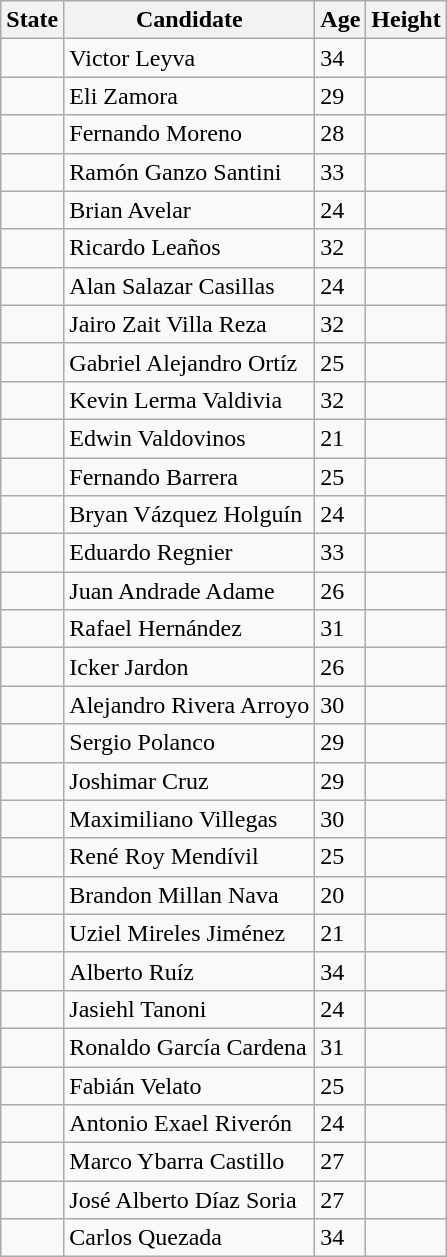<table class="wikitable sortable">
<tr>
<th>State</th>
<th>Candidate</th>
<th>Age</th>
<th>Height</th>
</tr>
<tr>
<td></td>
<td>Victor Leyva</td>
<td>34</td>
<td></td>
</tr>
<tr>
<td></td>
<td>Eli Zamora</td>
<td>29</td>
<td></td>
</tr>
<tr>
<td></td>
<td>Fernando Moreno</td>
<td>28</td>
<td></td>
</tr>
<tr>
<td></td>
<td>Ramón Ganzo Santini</td>
<td>33</td>
<td></td>
</tr>
<tr>
<td></td>
<td>Brian Avelar</td>
<td>24</td>
<td></td>
</tr>
<tr>
<td></td>
<td>Ricardo Leaños</td>
<td>32</td>
<td></td>
</tr>
<tr>
<td></td>
<td>Alan Salazar Casillas</td>
<td>24</td>
<td></td>
</tr>
<tr>
<td></td>
<td>Jairo Zait Villa Reza</td>
<td>32</td>
<td></td>
</tr>
<tr>
<td></td>
<td>Gabriel Alejandro Ortíz</td>
<td>25</td>
<td></td>
</tr>
<tr>
<td></td>
<td>Kevin Lerma Valdivia</td>
<td>32</td>
<td></td>
</tr>
<tr>
<td></td>
<td>Edwin Valdovinos</td>
<td>21</td>
<td></td>
</tr>
<tr>
<td></td>
<td>Fernando Barrera</td>
<td>25</td>
<td></td>
</tr>
<tr>
<td></td>
<td>Bryan Vázquez Holguín</td>
<td>24</td>
<td></td>
</tr>
<tr>
<td></td>
<td>Eduardo Regnier</td>
<td>33</td>
<td></td>
</tr>
<tr>
<td></td>
<td>Juan Andrade Adame</td>
<td>26</td>
<td></td>
</tr>
<tr>
<td></td>
<td>Rafael Hernández</td>
<td>31</td>
<td></td>
</tr>
<tr>
<td></td>
<td>Icker Jardon</td>
<td>26</td>
<td></td>
</tr>
<tr>
<td></td>
<td>Alejandro Rivera Arroyo</td>
<td>30</td>
<td></td>
</tr>
<tr>
<td></td>
<td>Sergio Polanco</td>
<td>29</td>
<td></td>
</tr>
<tr>
<td></td>
<td>Joshimar Cruz</td>
<td>29</td>
<td></td>
</tr>
<tr>
<td></td>
<td>Maximiliano Villegas</td>
<td>30</td>
<td></td>
</tr>
<tr>
<td></td>
<td>René Roy Mendívil</td>
<td>25</td>
<td></td>
</tr>
<tr>
<td></td>
<td>Brandon Millan Nava</td>
<td>20</td>
<td></td>
</tr>
<tr>
<td></td>
<td>Uziel Mireles Jiménez</td>
<td>21</td>
<td></td>
</tr>
<tr>
<td></td>
<td>Alberto Ruíz</td>
<td>34</td>
<td></td>
</tr>
<tr>
<td></td>
<td>Jasiehl Tanoni</td>
<td>24</td>
<td></td>
</tr>
<tr>
<td></td>
<td>Ronaldo García Cardena</td>
<td>31</td>
<td></td>
</tr>
<tr>
<td></td>
<td>Fabián Velato</td>
<td>25</td>
<td></td>
</tr>
<tr>
<td></td>
<td>Antonio Exael Riverón</td>
<td>24</td>
<td></td>
</tr>
<tr>
<td></td>
<td>Marco Ybarra Castillo</td>
<td>27</td>
<td></td>
</tr>
<tr>
<td></td>
<td>José Alberto Díaz Soria</td>
<td>27</td>
<td></td>
</tr>
<tr>
<td></td>
<td>Carlos Quezada</td>
<td>34</td>
<td></td>
</tr>
</table>
